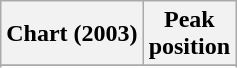<table class="wikitable sortable plainrowheaders" style="text-align:center">
<tr>
<th scope="col">Chart (2003)</th>
<th scope="col">Peak<br>position</th>
</tr>
<tr>
</tr>
<tr>
</tr>
</table>
